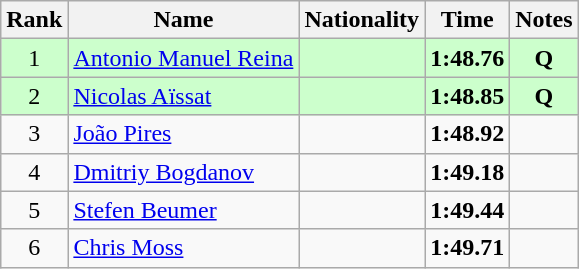<table class="wikitable sortable" style="text-align:center">
<tr>
<th>Rank</th>
<th>Name</th>
<th>Nationality</th>
<th>Time</th>
<th>Notes</th>
</tr>
<tr bgcolor=ccffcc>
<td>1</td>
<td align=left><a href='#'>Antonio Manuel Reina</a></td>
<td align=left></td>
<td><strong>1:48.76</strong></td>
<td><strong>Q</strong></td>
</tr>
<tr bgcolor=ccffcc>
<td>2</td>
<td align=left><a href='#'>Nicolas Aïssat</a></td>
<td align=left></td>
<td><strong>1:48.85</strong></td>
<td><strong>Q</strong></td>
</tr>
<tr>
<td>3</td>
<td align=left><a href='#'>João Pires</a></td>
<td align=left></td>
<td><strong>1:48.92</strong></td>
<td></td>
</tr>
<tr>
<td>4</td>
<td align=left><a href='#'>Dmitriy Bogdanov</a></td>
<td align=left></td>
<td><strong>1:49.18</strong></td>
<td></td>
</tr>
<tr>
<td>5</td>
<td align=left><a href='#'>Stefen Beumer</a></td>
<td align=left></td>
<td><strong>1:49.44</strong></td>
<td></td>
</tr>
<tr>
<td>6</td>
<td align=left><a href='#'>Chris Moss</a></td>
<td align=left></td>
<td><strong>1:49.71</strong></td>
<td></td>
</tr>
</table>
